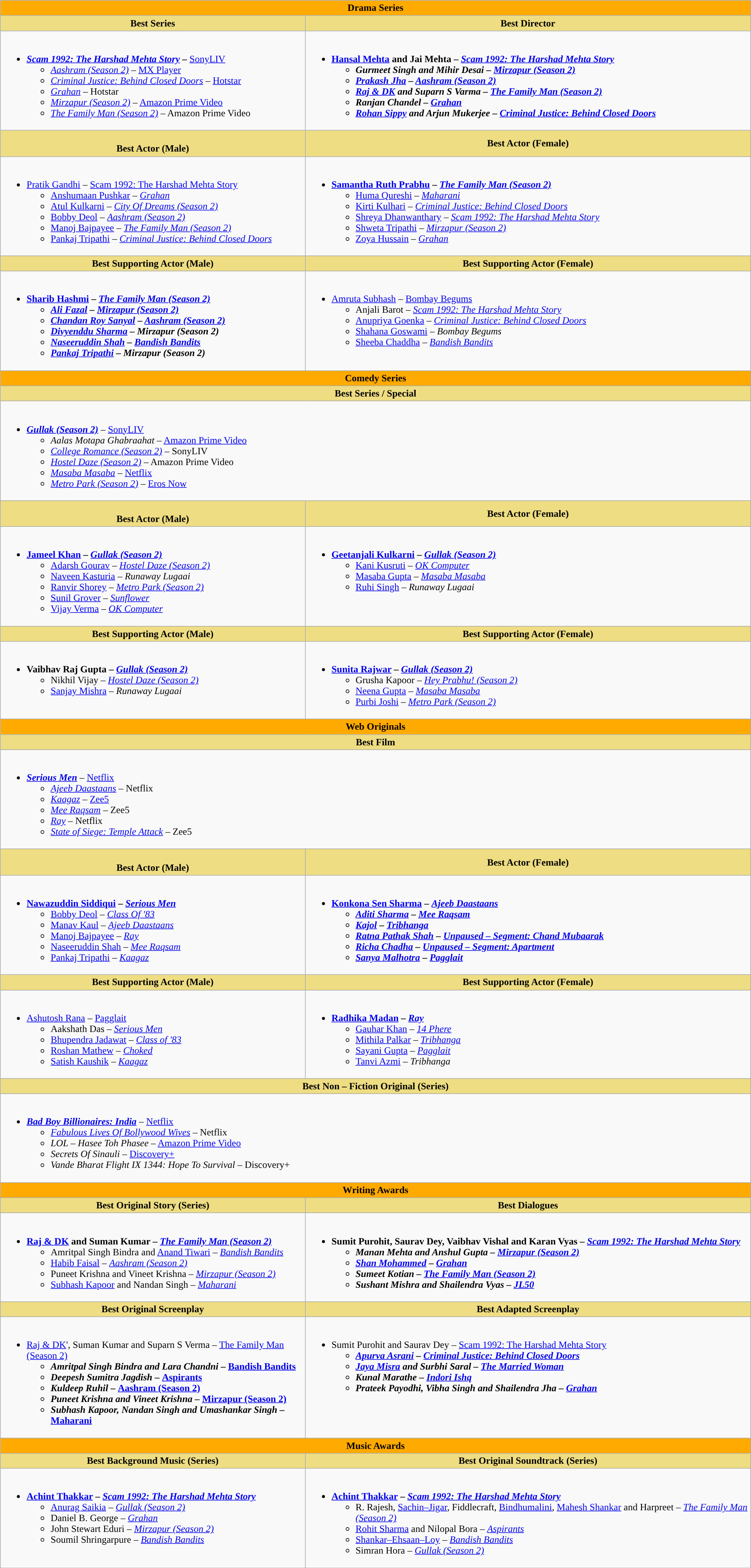<table class="wikitable">
<tr>
<th style="background:#FFAA00;" colspan=2>Drama Series</th>
</tr>
<tr>
<th colspan=1 style="background:#EEDD82;">Best Series</th>
<th colspan=1 style="background:#EEDD82;">Best Director</th>
</tr>
<tr>
<td colspan=1; valign="top"><br><ul><li><strong><em><a href='#'>Scam 1992: The Harshad Mehta Story</a> –</em></strong> <a href='#'>SonyLIV</a><ul><li><em><a href='#'>Aashram (Season 2)</a></em> – <a href='#'>MX Player</a></li><li><em><a href='#'>Criminal Justice: Behind Closed Doors</a></em> – <a href='#'>Hotstar</a></li><li><em><a href='#'>Grahan</a></em> – Hotstar</li><li><em><a href='#'>Mirzapur (Season 2)</a></em> – <a href='#'>Amazon Prime Video</a></li><li><em><a href='#'>The Family Man (Season 2)</a></em> – Amazon Prime Video</li></ul></li></ul></td>
<td colspan=1; valign="top"><br><ul><li><strong><a href='#'>Hansal Mehta</a> and Jai Mehta – <em><a href='#'>Scam 1992: The Harshad Mehta Story</a><strong><em><ul><li>Gurmeet Singh and Mihir Desai – </em><a href='#'>Mirzapur (Season 2)</a><em></li><li><a href='#'>Prakash Jha</a> – </em><a href='#'>Aashram (Season 2)</a><em></li><li><a href='#'>Raj & DK</a> and Suparn S Varma – </em><a href='#'>The Family Man (Season 2)</a><em></li><li>Ranjan Chandel – </em><a href='#'>Grahan</a><em></li><li><a href='#'>Rohan Sippy</a> and Arjun Mukerjee – </em><a href='#'>Criminal Justice: Behind Closed Doors</a><em></li></ul></li></ul></td>
</tr>
<tr>
<th colspan="1" style="background:#EEDD82;"><br>Best Actor (Male)</th>
<th colspan="1" style="background:#EEDD82;">Best Actor (Female)</th>
</tr>
<tr>
<td colspan="1"; valign="top"><br><ul><li></strong><a href='#'>Pratik Gandhi</a> – </em><a href='#'>Scam 1992: The Harshad Mehta Story</a></em></strong><ul><li><a href='#'>Anshumaan Pushkar</a> – <a href='#'><em>Grahan</em></a></li><li><a href='#'>Atul Kulkarni</a> – <em><a href='#'>City Of Dreams (Season 2)</a></em></li><li><a href='#'>Bobby Deol</a> – <em><a href='#'>Aashram (Season 2)</a></em></li><li><a href='#'>Manoj Bajpayee</a> – <em><a href='#'>The Family Man (Season 2)</a></em></li><li><a href='#'>Pankaj Tripathi</a> – <em><a href='#'>Criminal Justice: Behind Closed Doors</a></em></li></ul></li></ul></td>
<td colspan="1"; valign="top"><br><ul><li><strong><a href='#'>Samantha Ruth Prabhu</a> – <a href='#'><em>The Family Man (Season 2)</em></a></strong><ul><li><a href='#'>Huma Qureshi</a> – <em><a href='#'>Maharani</a></em></li><li><a href='#'>Kirti Kulhari</a> – <em><a href='#'>Criminal Justice: Behind Closed Doors</a></em></li><li><a href='#'>Shreya Dhanwanthary</a> – <em><a href='#'>Scam 1992: The Harshad Mehta Story</a></em></li><li><a href='#'>Shweta Tripathi</a> – <em><a href='#'>Mirzapur (Season 2)</a></em></li><li><a href='#'>Zoya Hussain</a> – <a href='#'><em>Grahan</em></a></li></ul></li></ul></td>
</tr>
<tr>
<th colspan="1" style="background:#EEDD82;">Best Supporting Actor (Male)</th>
<th colspan="3" style="background:#EEDD82;">Best Supporting Actor (Female)</th>
</tr>
<tr>
<td colspan="1"; valign="top"><br><ul><li><strong><a href='#'>Sharib Hashmi</a> – <em><a href='#'>The Family Man (Season 2)</a><strong><em><ul><li><a href='#'>Ali Fazal</a> – <a href='#'></em>Mirzapur (Season 2)<em></a></li><li><a href='#'>Chandan Roy Sanyal</a> – </em><a href='#'>Aashram (Season 2)</a><em></li><li><a href='#'>Divyenddu Sharma</a> – </em>Mirzapur (Season 2)<em></li><li><a href='#'>Naseeruddin Shah</a> – </em><a href='#'>Bandish Bandits</a><em></li><li><a href='#'>Pankaj Tripathi</a> – </em>Mirzapur (Season 2)<em></li></ul></li></ul></td>
<td colspan="1"; valign="top"><br><ul><li></strong><a href='#'>Amruta Subhash</a> – </em><a href='#'>Bombay Begums</a></em></strong><ul><li>Anjali Barot – <a href='#'><em>Scam 1992: The Harshad Mehta Story</em></a></li><li><a href='#'>Anupriya Goenka</a> – <em><a href='#'>Criminal Justice: Behind Closed Doors</a></em></li><li><a href='#'>Shahana Goswami</a> – <em>Bombay Begums</em></li><li><a href='#'>Sheeba Chaddha</a> – <em><a href='#'>Bandish Bandits</a></em></li></ul></li></ul></td>
</tr>
<tr>
<th colspan="2" style="background:#FFAA00;">Comedy Series</th>
</tr>
<tr>
<th colspan="2" style="background:#EEDD82;">Best Series / Special</th>
</tr>
<tr>
<td colspan="2"><br><ul><li><strong><em><a href='#'>Gullak (Season 2)</a></em></strong> – <a href='#'>SonyLIV</a><ul><li><em>Aalas Motapa Ghabraahat</em> – <a href='#'>Amazon Prime Video</a></li><li><a href='#'><em>College Romance (Season 2)</em></a> – SonyLIV</li><li><em><a href='#'>Hostel Daze (Season 2)</a></em> – Amazon Prime Video</li><li><em><a href='#'>Masaba Masaba</a></em> – <a href='#'>Netflix</a></li><li><em><a href='#'>Metro Park (Season 2)</a></em> – <a href='#'>Eros Now</a></li></ul></li></ul></td>
</tr>
<tr>
<th colspan="1" style="background:#EEDD82;"><br>Best Actor (Male)</th>
<th colspan="1" style="background:#EEDD82;">Best Actor (Female)</th>
</tr>
<tr>
<td colspan="1;" valign="top"><br><ul><li><strong><a href='#'>Jameel Khan</a> – <a href='#'><em>Gullak (Season 2)</em></a></strong><ul><li><a href='#'>Adarsh Gourav</a> – <a href='#'><em>Hostel Daze (Season 2)</em></a></li><li><a href='#'>Naveen Kasturia</a> – <em>Runaway Lugaai</em></li><li><a href='#'>Ranvir Shorey</a> – <a href='#'><em>Metro Park (Season 2)</em></a></li><li><a href='#'>Sunil Grover</a> – <em><a href='#'>Sunflower</a></em></li><li><a href='#'>Vijay Verma</a> – <em><a href='#'>OK Computer</a></em></li></ul></li></ul></td>
<td colspan="1" ; valign="top"><br><ul><li><strong><a href='#'>Geetanjali Kulkarni</a> – <a href='#'><em>Gullak (Season 2)</em></a></strong><ul><li><a href='#'>Kani Kusruti</a> – <a href='#'><em>OK Computer</em></a></li><li><a href='#'>Masaba Gupta</a> – <em><a href='#'>Masaba Masaba</a></em></li><li><a href='#'>Ruhi Singh</a> – <em>Runaway Lugaai</em></li></ul></li></ul></td>
</tr>
<tr>
<th colspan="1" style="background:#EEDD82;">Best Supporting Actor (Male)</th>
<th colspan="1" style="background:#EEDD82;">Best Supporting Actor (Female)</th>
</tr>
<tr>
<td colspan="1";" valign="top"><br><ul><li><strong>Vaibhav Raj Gupta – <a href='#'><em>Gullak (Season 2)</em></a></strong><ul><li>Nikhil Vijay – <a href='#'><em>Hostel Daze (Season 2)</em></a></li><li><a href='#'>Sanjay Mishra</a> – <em>Runaway Lugaai</em></li></ul></li></ul></td>
<td colspan="1";"valign="top"><br><ul><li><strong><a href='#'>Sunita Rajwar</a> – <a href='#'><em>Gullak (Season 2)</em></a></strong><ul><li>Grusha Kapoor – <em><a href='#'>Hey Prabhu! (Season 2)</a></em></li><li><a href='#'>Neena Gupta</a> – <em><a href='#'>Masaba Masaba</a></em></li><li><a href='#'>Purbi Joshi</a> – <a href='#'><em>Metro Park (Season 2)</em></a></li></ul></li></ul></td>
</tr>
<tr>
<th colspan="2" style="background:#FFAA00;">Web Originals</th>
</tr>
<tr>
<th colspan="2" style="background:#EEDD82;">Best Film</th>
</tr>
<tr>
<td colspan="2"><br><ul><li><strong><em><a href='#'>Serious Men</a></em></strong> – <a href='#'>Netflix</a><ul><li><em><a href='#'>Ajeeb Daastaans</a></em> – Netflix</li><li><em><a href='#'>Kaagaz</a></em> – <a href='#'>Zee5</a></li><li><em><a href='#'>Mee Raqsam</a></em> – Zee5</li><li><em><a href='#'>Ray</a></em> – Netflix</li><li><em><a href='#'>State of Siege: Temple Attack</a></em> – Zee5</li></ul></li></ul></td>
</tr>
<tr>
<th colspan="1" style="background:#EEDD82;"><br>Best Actor (Male)</th>
<th colspan="1" style="background:#EEDD82;">Best Actor (Female)</th>
</tr>
<tr>
<td colspan="1";" valign="top"><br><ul><li><strong><a href='#'>Nawazuddin Siddiqui</a> – <a href='#'><em>Serious Men</em></a></strong><ul><li><a href='#'>Bobby Deol</a> – <em><a href='#'>Class Of '83</a></em></li><li><a href='#'>Manav Kaul</a> – <em><a href='#'>Ajeeb Daastaans</a></em></li><li><a href='#'>Manoj Bajpayee</a> – <em><a href='#'>Ray</a></em></li><li><a href='#'>Naseeruddin Shah</a> – <em><a href='#'>Mee Raqsam</a></em></li><li><a href='#'>Pankaj Tripathi</a> – <em><a href='#'>Kaagaz</a></em></li></ul></li></ul></td>
<td colspan="1"><br><ul><li><strong><a href='#'>Konkona Sen Sharma</a> – <em><a href='#'>Ajeeb Daastaans</a><strong><em><ul><li><a href='#'>Aditi Sharma</a> – </em><a href='#'>Mee Raqsam</a><em></li><li><a href='#'>Kajol</a> – <a href='#'></em>Tribhanga<em></a></li><li><a href='#'>Ratna Pathak Shah</a> – </em><a href='#'>Unpaused – Segment: Chand Mubaarak</a><em></li><li><a href='#'>Richa Chadha</a> – </em><a href='#'>Unpaused – Segment: Apartment</a><em></li><li><a href='#'>Sanya Malhotra</a> – </em><a href='#'>Pagglait</a><em></li></ul></li></ul></td>
</tr>
<tr>
<th colspan="1" style="background:#EEDD82;">Best Supporting Actor (Male)</th>
<th colspan="1" style="background:#EEDD82;">Best Supporting Actor (Female)</th>
</tr>
<tr>
<td colspan="1"><br><ul><li></strong><a href='#'>Ashutosh Rana</a> – </em><a href='#'>Pagglait</a></em></strong><ul><li>Aakshath Das – <a href='#'><em>Serious Men</em></a></li><li><a href='#'>Bhupendra Jadawat</a> – <em><a href='#'>Class of '83</a></em></li><li><a href='#'>Roshan Mathew</a> – <a href='#'><em>Choked</em></a></li><li><a href='#'>Satish Kaushik</a> – <em><a href='#'>Kaagaz</a></em></li></ul></li></ul></td>
<td colspan="1"><br><ul><li><strong><a href='#'>Radhika Madan</a> – <a href='#'><em>Ray</em></a></strong><ul><li><a href='#'>Gauhar Khan</a> – <em><a href='#'>14 Phere</a></em></li><li><a href='#'>Mithila Palkar</a> – <a href='#'><em>Tribhanga</em></a></li><li><a href='#'>Sayani Gupta</a> – <em><a href='#'>Pagglait</a></em></li><li><a href='#'>Tanvi Azmi</a> – <em>Tribhanga</em></li></ul></li></ul></td>
</tr>
<tr>
<th colspan="2" style="background:#EEDD82;">Best Non – Fiction Original (Series)</th>
</tr>
<tr>
<td colspan="2"; valign="top"><br><ul><li><strong><em><a href='#'>Bad Boy Billionaires: India</a></em></strong> – <a href='#'>Netflix</a><ul><li><em><a href='#'>Fabulous Lives Of Bollywood Wives</a></em> – Netflix</li><li><em>LOL – Hasee Toh Phasee</em> – <a href='#'>Amazon Prime Video</a></li><li><em>Secrets Of Sinauli</em> – <a href='#'>Discovery+</a></li><li><em>Vande Bharat Flight IX 1344: Hope To Survival</em> – Discovery+</li></ul></li></ul></td>
</tr>
<tr>
<th style="background:#FFAA00;" colspan=2>Writing Awards</th>
</tr>
<tr>
<th colspan="1" style="background:#EEDD82;">Best Original Story (Series)</th>
<th colspan="1" style="background:#EEDD82;">Best Dialogues</th>
</tr>
<tr>
<td colspan="1" ; valign="top"><br><ul><li><strong><a href='#'>Raj & DK</a></strong> <strong>and Suman Kumar – <a href='#'><em>The Family Man (Season 2)</em></a></strong><ul><li>Amritpal Singh Bindra and <a href='#'>Anand Tiwari</a> – <em><a href='#'>Bandish Bandits</a></em></li><li><a href='#'>Habib Faisal</a> – <em><a href='#'>Aashram (Season 2)</a></em></li><li>Puneet Krishna and Vineet Krishna – <a href='#'><em>Mirzapur (Season 2)</em></a></li><li><a href='#'>Subhash Kapoor</a> and Nandan Singh – <a href='#'><em>Maharani</em></a></li></ul></li></ul></td>
<td valign="top"><br><ul><li><strong>Sumit Purohit, Saurav Dey, Vaibhav Vishal and Karan Vyas – <em><a href='#'>Scam 1992: The Harshad Mehta Story</a><strong><em><ul><li>Manan Mehta and Anshul Gupta – <a href='#'></em>Mirzapur (Season 2)<em></a></li><li><a href='#'>Shan Mohammed</a> – <a href='#'></em>Grahan<em></a></li><li>Sumeet Kotian – <a href='#'></em>The Family Man (Season 2)<em></a></li><li>Sushant Mishra and Shailendra Vyas – </em><a href='#'>JL50</a><em></li></ul></li></ul></td>
</tr>
<tr>
<th colspan="1" style="background:#EEDD82;">Best Original Screenplay</th>
<th colspan="1" style="background:#EEDD82;">Best Adapted Screenplay</th>
</tr>
<tr>
<td colspan="1"; valign="top"><br><ul><li></strong><a href='#'>Raj & DK</a></em></strong>', Suman Kumar and Suparn S Verma – <a href='#'></em>The Family Man (Season 2)<em></a><strong><ul><li>Amritpal Singh Bindra and Lara Chandni – </em><a href='#'>Bandish Bandits</a><em></li><li>Deepesh Sumitra Jagdish – </em><a href='#'>Aspirants</a><em></li><li>Kuldeep Ruhil – </em><a href='#'>Aashram (Season 2)</a><em></li><li>Puneet Krishna and Vineet Krishna – <a href='#'></em>Mirzapur (Season 2)<em></a></li><li>Subhash Kapoor, Nandan Singh and Umashankar Singh – </em><a href='#'>Maharani</a><em></li></ul></li></ul></td>
<td colspan="1"; valign="top"><br><ul><li></strong>Sumit Purohit and Saurav Dey – </em><a href='#'>Scam 1992: The Harshad Mehta Story</a><strong><em><ul><li><a href='#'>Apurva Asrani</a> – <em><a href='#'>Criminal Justice: Behind Closed Doors</a></em></li><li><a href='#'>Jaya Misra</a> and Surbhi Saral – <em><a href='#'>The Married Woman</a></em></li><li>Kunal Marathe – <em><a href='#'>Indori Ishq</a></em></li><li>Prateek Payodhi, Vibha Singh and Shailendra Jha – <a href='#'><em>Grahan</em></a></li></ul></li></ul></td>
</tr>
<tr>
<th style="background:#FFAA00;" colspan=2>Music Awards</th>
</tr>
<tr>
<th colspan="1" style="background:#EEDD82;">Best Background Music (Series)</th>
<th colspan="1" style="background:#EEDD82;">Best Original Soundtrack (Series)</th>
</tr>
<tr>
<td colspan="1"; valign="top"><br><ul><li><strong><a href='#'>Achint Thakkar</a> – <a href='#'><em>Scam 1992: The Harshad Mehta Story</em></a></strong><ul><li><a href='#'>Anurag Saikia</a> – <em><a href='#'>Gullak (Season 2)</a></em></li><li>Daniel B. George – <a href='#'><em>Grahan</em></a></li><li>John Stewart Eduri – <a href='#'><em>Mirzapur (Season 2)</em></a></li><li>Soumil Shringarpure – <em><a href='#'>Bandish Bandits</a></em></li></ul></li></ul></td>
<td colspan="1"; valign="top"><br><ul><li><strong><a href='#'>Achint Thakkar</a> – <a href='#'><em>Scam 1992: The Harshad Mehta Story</em></a></strong><ul><li>R. Rajesh, <a href='#'>Sachin–Jigar</a>, Fiddlecraft, <a href='#'>Bindhumalini</a>, <a href='#'>Mahesh Shankar</a> and Harpreet – <a href='#'><em>The Family Man (Season 2)</em></a></li><li><a href='#'>Rohit Sharma</a> and Nilopal Bora – <em><a href='#'>Aspirants</a></em></li><li><a href='#'>Shankar–Ehsaan–Loy</a> – <em><a href='#'>Bandish Bandits</a></em></li><li>Simran Hora – <em><a href='#'>Gullak (Season 2)</a></em></li></ul></li></ul></td>
</tr>
<tr>
</tr>
</table>
